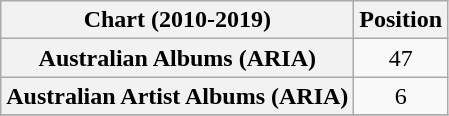<table class="wikitable plainrowheaders" style="text-align:center">
<tr>
<th scope="col">Chart (2010-2019)</th>
<th scope="col">Position</th>
</tr>
<tr>
<th scope="row">Australian Albums (ARIA)</th>
<td>47</td>
</tr>
<tr>
<th scope="row">Australian Artist Albums (ARIA)</th>
<td>6</td>
</tr>
<tr>
</tr>
</table>
